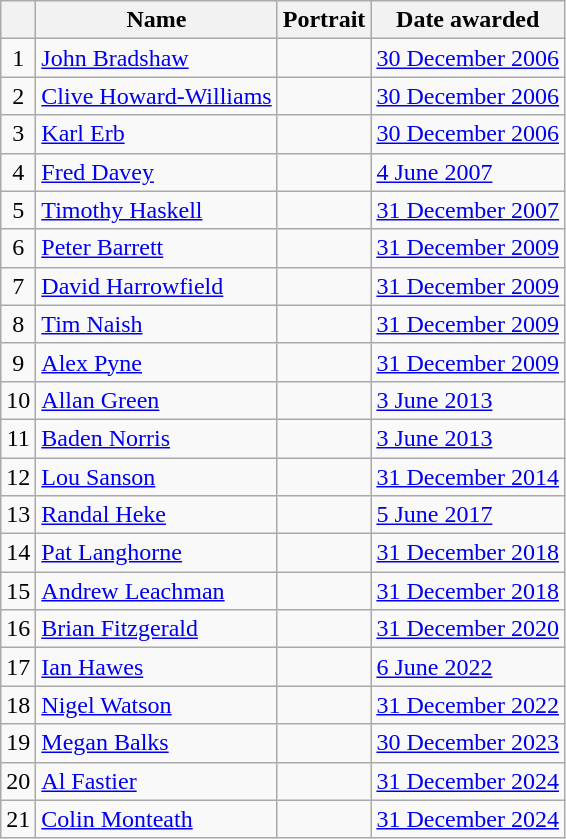<table class="wikitable sortable">
<tr>
<th></th>
<th>Name</th>
<th>Portrait</th>
<th>Date awarded</th>
</tr>
<tr>
<td align=center>1</td>
<td><a href='#'>John Bradshaw</a><br></td>
<td></td>
<td><a href='#'>30 December 2006</a></td>
</tr>
<tr>
<td align=center>2</td>
<td><a href='#'>Clive Howard-Williams</a><br></td>
<td></td>
<td><a href='#'>30 December 2006</a></td>
</tr>
<tr>
<td align=center>3</td>
<td><a href='#'>Karl Erb</a><br></td>
<td></td>
<td><a href='#'>30 December 2006</a></td>
</tr>
<tr>
<td align=center>4</td>
<td><a href='#'>Fred Davey</a><br></td>
<td></td>
<td><a href='#'>4 June 2007</a></td>
</tr>
<tr>
<td align=center>5</td>
<td><a href='#'>Timothy Haskell</a><br></td>
<td></td>
<td><a href='#'>31 December 2007</a></td>
</tr>
<tr>
<td align=center>6</td>
<td><a href='#'>Peter Barrett</a><br></td>
<td></td>
<td><a href='#'>31 December 2009</a></td>
</tr>
<tr>
<td align=center>7</td>
<td><a href='#'>David Harrowfield</a><br></td>
<td></td>
<td><a href='#'>31 December 2009</a></td>
</tr>
<tr>
<td align=center>8</td>
<td><a href='#'>Tim Naish</a><br></td>
<td></td>
<td><a href='#'>31 December 2009</a></td>
</tr>
<tr>
<td align=center>9</td>
<td><a href='#'>Alex Pyne</a><br></td>
<td></td>
<td><a href='#'>31 December 2009</a></td>
</tr>
<tr>
<td align=center>10</td>
<td><a href='#'>Allan Green</a><br></td>
<td></td>
<td><a href='#'>3 June 2013</a></td>
</tr>
<tr>
<td align=center>11</td>
<td><a href='#'>Baden Norris</a><br> </td>
<td></td>
<td><a href='#'>3 June 2013</a></td>
</tr>
<tr>
<td align=center>12</td>
<td><a href='#'>Lou Sanson</a><br></td>
<td></td>
<td><a href='#'>31 December 2014</a></td>
</tr>
<tr>
<td align=center>13</td>
<td><a href='#'>Randal Heke</a><br></td>
<td></td>
<td><a href='#'>5 June 2017</a></td>
</tr>
<tr>
<td align=center>14</td>
<td><a href='#'>Pat Langhorne</a><br></td>
<td></td>
<td><a href='#'>31 December 2018</a></td>
</tr>
<tr>
<td align=center>15</td>
<td><a href='#'>Andrew Leachman</a><br></td>
<td></td>
<td><a href='#'>31 December 2018</a></td>
</tr>
<tr>
<td align=center>16</td>
<td><a href='#'>Brian Fitzgerald</a><br></td>
<td></td>
<td><a href='#'>31 December 2020</a></td>
</tr>
<tr>
<td align=center>17</td>
<td><a href='#'>Ian Hawes</a><br></td>
<td></td>
<td><a href='#'>6 June 2022</a></td>
</tr>
<tr>
<td align=center>18</td>
<td><a href='#'>Nigel Watson</a><br></td>
<td></td>
<td><a href='#'>31 December 2022</a></td>
</tr>
<tr>
<td align=center>19</td>
<td><a href='#'>Megan Balks</a><br></td>
<td></td>
<td><a href='#'>30 December 2023</a></td>
</tr>
<tr>
<td align=center>20</td>
<td><a href='#'>Al Fastier</a><br></td>
<td></td>
<td><a href='#'>31 December 2024</a></td>
</tr>
<tr>
<td align=center>21</td>
<td><a href='#'>Colin Monteath</a><br> </td>
<td></td>
<td><a href='#'>31 December 2024</a></td>
</tr>
</table>
